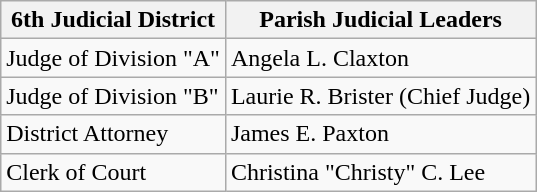<table class="wikitable">
<tr>
<th>6th Judicial District</th>
<th>Parish Judicial Leaders</th>
</tr>
<tr>
<td>Judge of Division "A"</td>
<td>Angela L. Claxton</td>
</tr>
<tr>
<td>Judge of Division "B"</td>
<td>Laurie R. Brister (Chief Judge)</td>
</tr>
<tr>
<td>District Attorney</td>
<td>James E. Paxton</td>
</tr>
<tr>
<td>Clerk of Court</td>
<td>Christina "Christy" C. Lee</td>
</tr>
</table>
